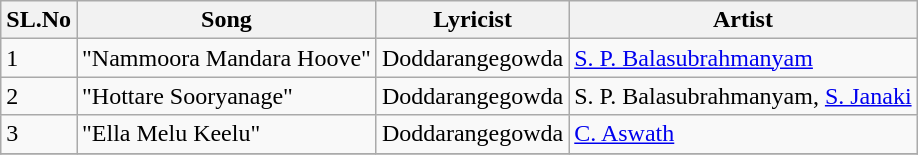<table class="wikitable">
<tr>
<th>SL.No</th>
<th>Song</th>
<th>Lyricist</th>
<th>Artist</th>
</tr>
<tr>
<td>1</td>
<td>"Nammoora Mandara Hoove"</td>
<td>Doddarangegowda</td>
<td><a href='#'>S. P. Balasubrahmanyam</a></td>
</tr>
<tr>
<td>2</td>
<td>"Hottare Sooryanage"</td>
<td>Doddarangegowda</td>
<td>S. P. Balasubrahmanyam, <a href='#'>S. Janaki</a></td>
</tr>
<tr>
<td>3</td>
<td>"Ella Melu Keelu"</td>
<td>Doddarangegowda</td>
<td><a href='#'>C. Aswath</a></td>
</tr>
<tr>
</tr>
</table>
